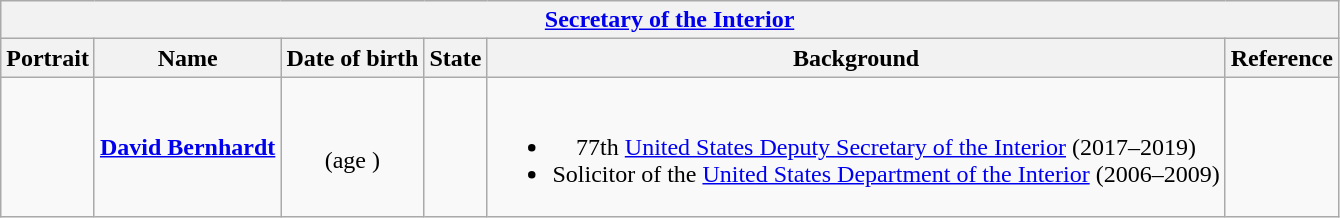<table class="wikitable collapsible" style="text-align:center;">
<tr>
<th colspan="6"><a href='#'>Secretary of the Interior</a></th>
</tr>
<tr>
<th>Portrait</th>
<th>Name</th>
<th>Date of birth</th>
<th>State</th>
<th>Background</th>
<th>Reference</th>
</tr>
<tr>
<td></td>
<td><strong><a href='#'>David Bernhardt</a></strong></td>
<td><br>(age )</td>
<td></td>
<td><br><ul><li>77th <a href='#'>United States Deputy Secretary of the Interior</a> (2017–2019)</li><li>Solicitor of the <a href='#'>United States Department of the Interior</a> (2006–2009)</li></ul></td>
<td></td>
</tr>
</table>
